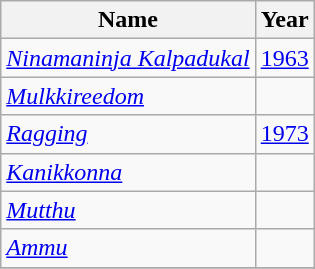<table class="wikitable sortable">
<tr>
<th>Name</th>
<th>Year</th>
</tr>
<tr>
<td><em><a href='#'>Ninamaninja Kalpadukal</a></em></td>
<td><a href='#'>1963</a></td>
</tr>
<tr>
<td><em><a href='#'>Mulkkireedom</a></em></td>
<td></td>
</tr>
<tr>
<td><em><a href='#'>Ragging</a></em></td>
<td><a href='#'>1973</a></td>
</tr>
<tr>
<td><em><a href='#'>Kanikkonna</a></em></td>
<td></td>
</tr>
<tr>
<td><em><a href='#'>Mutthu</a></em></td>
<td></td>
</tr>
<tr>
<td><em><a href='#'>Ammu</a></em></td>
<td></td>
</tr>
<tr>
</tr>
</table>
